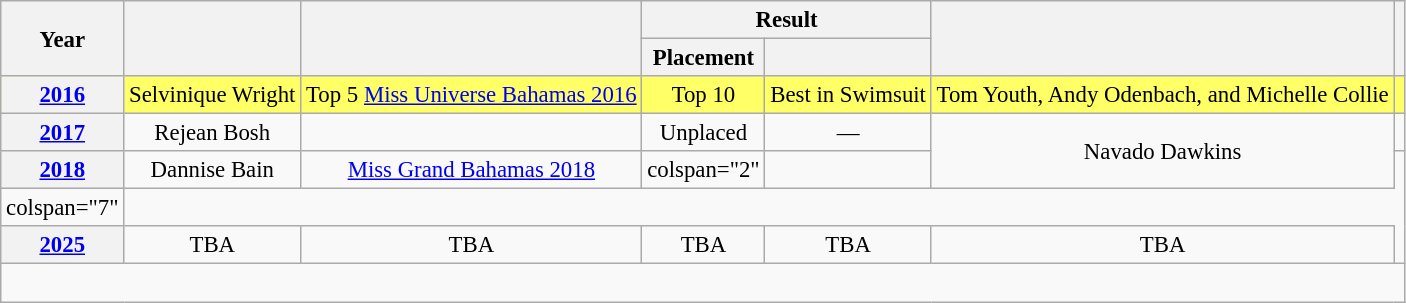<table class="wikitable" style="font-size:95%; text-align:center;">
<tr>
<th rowspan="2">Year</th>
<th rowspan="2"></th>
<th rowspan="2"></th>
<th colspan="2">Result</th>
<th rowspan="2"></th>
<th rowspan="2"></th>
</tr>
<tr>
<th>Placement</th>
<th></th>
</tr>
<tr bgcolor=#FFFF66>
<th><a href='#'>2016</a></th>
<td>Selvinique Wright</td>
<td>Top 5 <a href='#'>Miss Universe Bahamas 2016</a></td>
<td>Top 10</td>
<td>Best in Swimsuit</td>
<td>Tom Youth, Andy Odenbach, and Michelle Collie</td>
<td></td>
</tr>
<tr>
<th><a href='#'>2017</a></th>
<td>Rejean Bosh</td>
<td></td>
<td>Unplaced</td>
<td>—</td>
<td rowspan=2>Navado Dawkins</td>
<td></td>
</tr>
<tr>
<th><a href='#'>2018</a></th>
<td>Dannise Bain</td>
<td><a href='#'>Miss Grand Bahamas 2018</a></td>
<td>colspan="2" </td>
<td></td>
</tr>
<tr>
<td>colspan="7" </td>
</tr>
<tr>
<th><a href='#'>2025</a></th>
<td>TBA</td>
<td>TBA</td>
<td>TBA</td>
<td>TBA</td>
<td>TBA</td>
</tr>
<tr>
<td colspan="7" align=left><br></td>
</tr>
</table>
